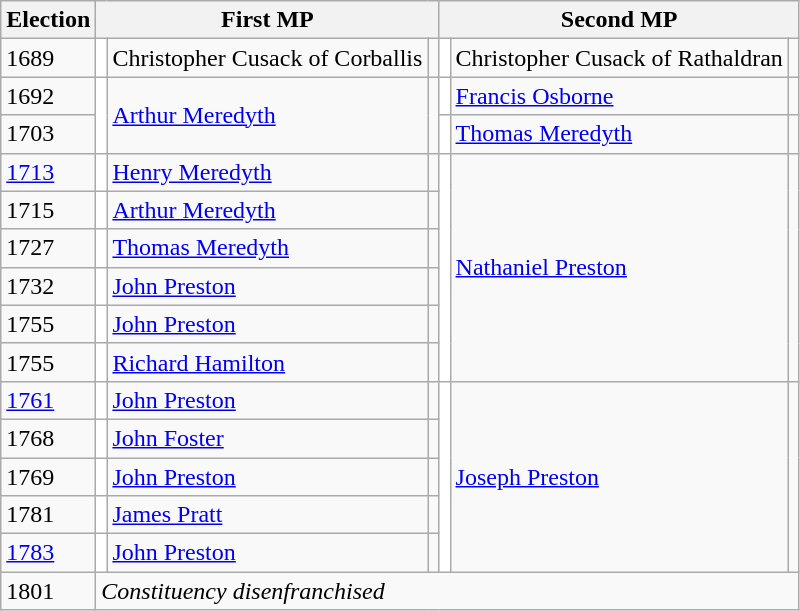<table class="wikitable">
<tr>
<th>Election</th>
<th colspan=3>First MP</th>
<th colspan=3>Second MP</th>
</tr>
<tr>
<td>1689</td>
<td style="background-color: white"></td>
<td>Christopher Cusack of Corballis</td>
<td></td>
<td style="background-color: white"></td>
<td>Christopher Cusack of Rathaldran</td>
<td></td>
</tr>
<tr>
<td>1692</td>
<td rowspan="2" style="background-color: white"></td>
<td rowspan="2"><a href='#'>Arthur Meredyth</a></td>
<td rowspan="2"></td>
<td style="background-color: white"></td>
<td><a href='#'>Francis Osborne</a></td>
<td></td>
</tr>
<tr>
<td>1703</td>
<td style="background-color: white"></td>
<td><a href='#'>Thomas Meredyth</a></td>
<td></td>
</tr>
<tr>
<td><a href='#'>1713</a></td>
<td style="background-color: white"></td>
<td><a href='#'>Henry Meredyth</a></td>
<td></td>
<td rowspan="6" style="background-color: white"></td>
<td rowspan="6"><a href='#'>Nathaniel Preston</a></td>
<td rowspan="6"></td>
</tr>
<tr>
<td>1715</td>
<td style="background-color: white"></td>
<td><a href='#'>Arthur Meredyth</a></td>
<td></td>
</tr>
<tr>
<td>1727</td>
<td style="background-color: white"></td>
<td><a href='#'>Thomas Meredyth</a></td>
<td></td>
</tr>
<tr>
<td>1732</td>
<td style="background-color: white"></td>
<td><a href='#'>John Preston</a></td>
<td></td>
</tr>
<tr>
<td>1755</td>
<td style="background-color: white"></td>
<td><a href='#'>John Preston</a></td>
<td></td>
</tr>
<tr>
<td>1755</td>
<td style="background-color: white"></td>
<td><a href='#'>Richard Hamilton</a></td>
<td></td>
</tr>
<tr>
<td><a href='#'>1761</a></td>
<td style="background-color: white"></td>
<td><a href='#'>John Preston</a></td>
<td></td>
<td rowspan="5" style="background-color: white"></td>
<td rowspan="5"><a href='#'>Joseph Preston</a></td>
<td rowspan="5"></td>
</tr>
<tr>
<td>1768</td>
<td style="background-color: white"></td>
<td><a href='#'>John Foster</a></td>
<td></td>
</tr>
<tr>
<td>1769</td>
<td style="background-color: white"></td>
<td><a href='#'>John Preston</a></td>
<td></td>
</tr>
<tr>
<td>1781</td>
<td style="background-color: white"></td>
<td><a href='#'>James Pratt</a></td>
<td></td>
</tr>
<tr>
<td><a href='#'>1783</a></td>
<td style="background-color: white"></td>
<td><a href='#'>John Preston</a></td>
<td></td>
</tr>
<tr>
<td>1801</td>
<td colspan = "6"><em>Constituency disenfranchised</em></td>
</tr>
</table>
